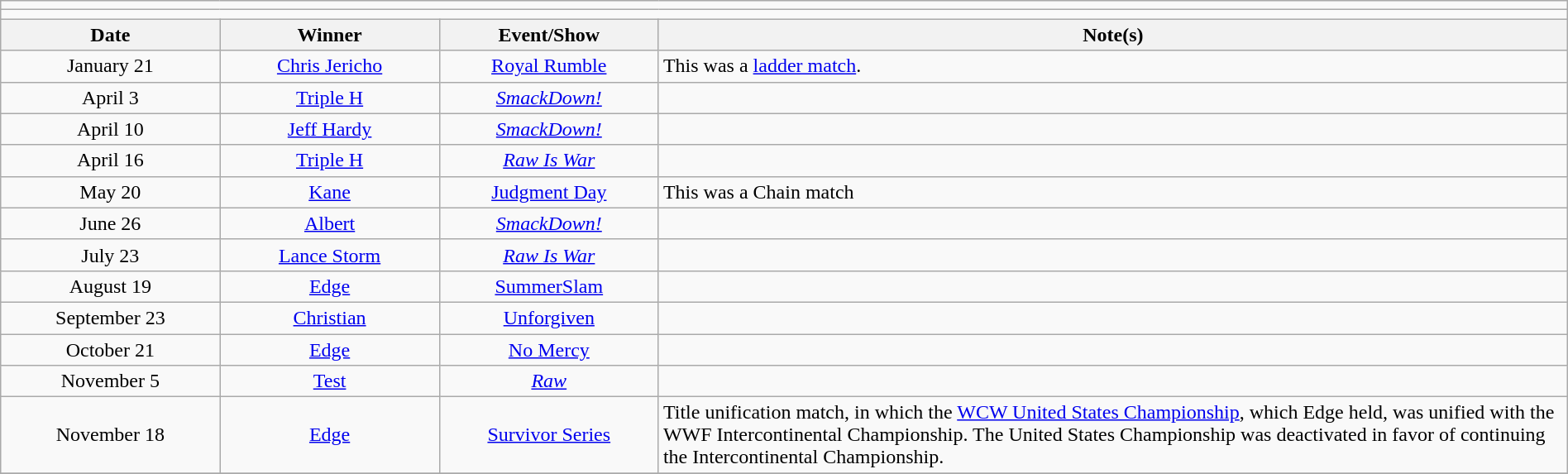<table class="wikitable" style="text-align:center; width:100%;">
<tr>
<td colspan="5"></td>
</tr>
<tr>
<td colspan="5"><strong></strong></td>
</tr>
<tr>
<th width=14%>Date</th>
<th width=14%>Winner</th>
<th width=14%>Event/Show</th>
<th width=58%>Note(s)</th>
</tr>
<tr>
<td>January 21</td>
<td><a href='#'>Chris Jericho</a></td>
<td><a href='#'>Royal Rumble</a></td>
<td align=left>This was a <a href='#'>ladder match</a>.</td>
</tr>
<tr>
<td>April 3<br></td>
<td><a href='#'>Triple H</a></td>
<td><em><a href='#'>SmackDown!</a></em></td>
<td></td>
</tr>
<tr>
<td>April 10<br></td>
<td><a href='#'>Jeff Hardy</a></td>
<td><em><a href='#'>SmackDown!</a></em></td>
<td></td>
</tr>
<tr>
<td>April 16</td>
<td><a href='#'>Triple H</a></td>
<td><em><a href='#'>Raw Is War</a></em></td>
<td></td>
</tr>
<tr>
<td>May 20</td>
<td><a href='#'>Kane</a></td>
<td><a href='#'>Judgment Day</a></td>
<td align=left>This was a Chain match</td>
</tr>
<tr>
<td>June 26<br></td>
<td><a href='#'>Albert</a></td>
<td><em><a href='#'>SmackDown!</a></em></td>
<td></td>
</tr>
<tr>
<td>July 23</td>
<td><a href='#'>Lance Storm</a></td>
<td><em><a href='#'>Raw Is War</a></em></td>
<td></td>
</tr>
<tr>
<td>August 19</td>
<td><a href='#'>Edge</a></td>
<td><a href='#'>SummerSlam</a></td>
<td></td>
</tr>
<tr>
<td>September 23</td>
<td><a href='#'>Christian</a></td>
<td><a href='#'>Unforgiven</a></td>
<td></td>
</tr>
<tr>
<td>October 21</td>
<td><a href='#'>Edge</a></td>
<td><a href='#'>No Mercy</a></td>
<td></td>
</tr>
<tr>
<td>November 5</td>
<td><a href='#'>Test</a></td>
<td><em><a href='#'>Raw</a></em></td>
<td></td>
</tr>
<tr>
<td>November 18</td>
<td><a href='#'>Edge</a></td>
<td><a href='#'>Survivor Series</a></td>
<td align=left>Title unification match, in which the <a href='#'>WCW United States Championship</a>, which Edge held, was unified with the WWF Intercontinental Championship. The United States Championship was deactivated in favor of continuing the Intercontinental Championship.</td>
</tr>
<tr>
</tr>
</table>
